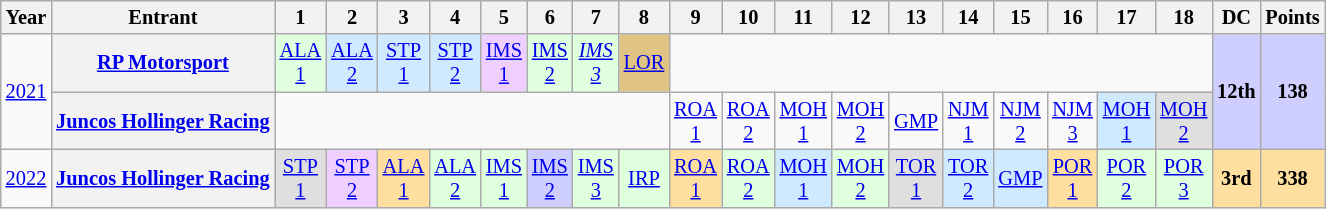<table class="wikitable" style="text-align:center; font-size:85%">
<tr>
<th>Year</th>
<th>Entrant</th>
<th>1</th>
<th>2</th>
<th>3</th>
<th>4</th>
<th>5</th>
<th>6</th>
<th>7</th>
<th>8</th>
<th>9</th>
<th>10</th>
<th>11</th>
<th>12</th>
<th>13</th>
<th>14</th>
<th>15</th>
<th>16</th>
<th>17</th>
<th>18</th>
<th>DC</th>
<th>Points</th>
</tr>
<tr>
<td rowspan="2"><a href='#'>2021</a></td>
<th nowrap><a href='#'>RP Motorsport</a></th>
<td style="background:#DFFFDF;"><a href='#'>ALA<br>1</a><br></td>
<td style="background:#CFEAFF;"><a href='#'>ALA<br>2</a><br></td>
<td style="background:#CFEAFF;"><a href='#'>STP<br>1</a><br></td>
<td style="background:#CFEAFF;"><a href='#'>STP<br>2</a><br></td>
<td style="background:#EFCFFF;"><a href='#'>IMS<br>1</a><br></td>
<td style="background:#DFFFDF;"><a href='#'>IMS<br>2</a><br></td>
<td style="background:#DFFFDF;"><em><a href='#'>IMS<br>3</a></em><br></td>
<td style="background:#DFC484;"><a href='#'>LOR</a><br></td>
<td colspan=10></td>
<th rowspan="2" style="background:#CFCFFF;">12th</th>
<th rowspan="2" style="background:#CFCFFF;">138</th>
</tr>
<tr>
<th nowrap><a href='#'>Juncos Hollinger Racing</a></th>
<td colspan=8></td>
<td><a href='#'>ROA<br>1</a></td>
<td><a href='#'>ROA<br>2</a></td>
<td><a href='#'>MOH<br>1</a></td>
<td><a href='#'>MOH<br>2</a></td>
<td><a href='#'>GMP</a></td>
<td><a href='#'>NJM<br>1</a></td>
<td><a href='#'>NJM<br>2</a></td>
<td><a href='#'>NJM<br>3</a></td>
<td style="background:#CFEAFF;"><a href='#'>MOH<br>1</a><br></td>
<td style="background:#DFDFDF;"><a href='#'>MOH<br>2</a><br></td>
</tr>
<tr>
<td><a href='#'>2022</a></td>
<th nowrap><a href='#'>Juncos Hollinger Racing</a></th>
<td style="background:#DFDFDF;"><a href='#'>STP<br>1</a><br></td>
<td style="background:#EFCFFF;"><a href='#'>STP<br>2</a><br></td>
<td style="background:#FFDF9F;"><a href='#'>ALA<br>1</a><br></td>
<td style="background:#DFFFDF;"><a href='#'>ALA<br>2</a><br></td>
<td style="background:#DFFFDF;"><a href='#'>IMS<br>1</a><br></td>
<td style="background:#CFCFFF;"><a href='#'>IMS<br>2</a><br></td>
<td style="background:#DFFFDF;"><a href='#'>IMS<br>3</a><br></td>
<td style="background:#DFFFDF;"><a href='#'>IRP</a><br></td>
<td style="background:#FFDF9F;"><a href='#'>ROA<br>1</a><br></td>
<td style="background:#DFFFDF;"><a href='#'>ROA<br>2</a><br></td>
<td style="background:#CFEAFF;"><a href='#'>MOH<br>1</a><br></td>
<td style="background:#DFFFDF;"><a href='#'>MOH<br>2</a><br></td>
<td style="background:#DFDFDF;"><a href='#'>TOR<br>1</a><br></td>
<td style="background:#CFEAFF;"><a href='#'>TOR<br>2</a><br></td>
<td style="background:#CFEAFF;"><a href='#'>GMP</a><br></td>
<td style="background:#FFDF9F;"><a href='#'>POR<br>1</a><br></td>
<td style="background:#DFFFDF;"><a href='#'>POR<br>2</a><br></td>
<td style="background:#DFFFDF;"><a href='#'>POR<br>3</a><br></td>
<th style="background:#FFDF9F;">3rd</th>
<th style="background:#FFDF9F;">338</th>
</tr>
</table>
